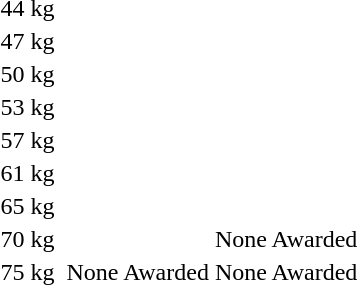<table>
<tr>
<td>44 kg</td>
<td></td>
<td></td>
<td></td>
</tr>
<tr>
<td>47 kg</td>
<td></td>
<td></td>
<td></td>
</tr>
<tr>
<td>50 kg</td>
<td></td>
<td></td>
<td></td>
</tr>
<tr>
<td>53 kg</td>
<td></td>
<td></td>
<td></td>
</tr>
<tr>
<td>57 kg</td>
<td></td>
<td></td>
<td></td>
</tr>
<tr>
<td>61 kg</td>
<td></td>
<td></td>
<td></td>
</tr>
<tr>
<td>65 kg</td>
<td></td>
<td></td>
<td></td>
</tr>
<tr>
<td>70 kg</td>
<td></td>
<td></td>
<td>None Awarded</td>
</tr>
<tr>
<td>75 kg</td>
<td></td>
<td>None Awarded</td>
<td>None Awarded</td>
</tr>
</table>
